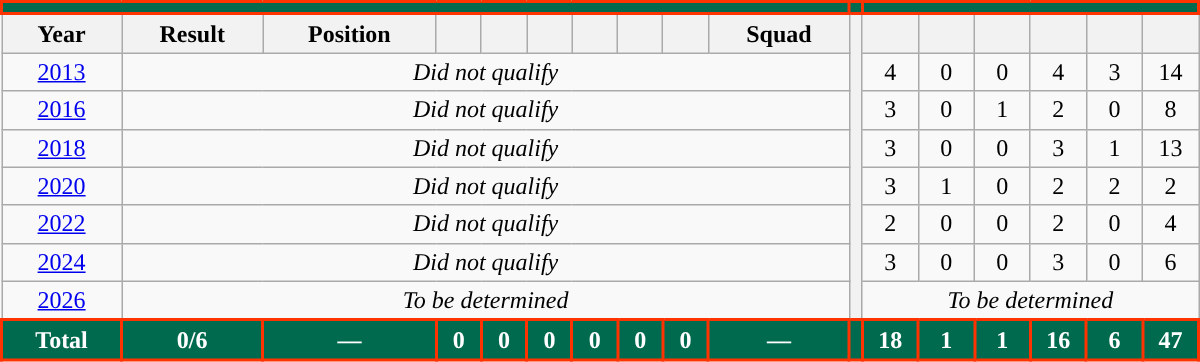<table class="wikitable" style="text-align: center; font-size:100%; width: 800px">
<tr>
<th colspan=10 style="background: #006a4e;border: 2px solid #ff3300;color: #FFFFFF;"><a href='#'></a></th>
<th style="background: #006a4e;border: 2px solid #ff3300; color: #FFFFFF;"></th>
<th colspan="6" style="background: #006a4e;border: 2px solid #ff3300; color: #FFFFFF;"><a href='#'></a></th>
</tr>
<tr>
<th>Year</th>
<th>Result</th>
<th>Position</th>
<th></th>
<th></th>
<th></th>
<th></th>
<th></th>
<th></th>
<th>Squad</th>
<th rowspan="8" style="width:1%;"></th>
<th width=30></th>
<th width=30></th>
<th width=30></th>
<th width=30></th>
<th width=30></th>
<th width=30></th>
</tr>
<tr>
<td style="text-align: center"> <a href='#'>2013</a></td>
<td colspan="9" style="text-align:center"><em>Did not qualify</em></td>
<td>4</td>
<td>0</td>
<td>0</td>
<td>4</td>
<td>3</td>
<td>14</td>
</tr>
<tr>
<td style="text-align: center"> <a href='#'>2016</a></td>
<td colspan="9" style="text-align:center"><em>Did not qualify</em></td>
<td>3</td>
<td>0</td>
<td>1</td>
<td>2</td>
<td>0</td>
<td>8</td>
</tr>
<tr>
<td style="text-align: center"> <a href='#'>2018</a></td>
<td colspan="9" style="text-align:center"><em>Did not qualify</em></td>
<td>3</td>
<td>0</td>
<td>0</td>
<td>3</td>
<td>1</td>
<td>13</td>
</tr>
<tr>
<td style="text-align: center"> <a href='#'>2020</a></td>
<td colspan="9" style="text-align:center"><em>Did not qualify</em></td>
<td>3</td>
<td>1</td>
<td>0</td>
<td>2</td>
<td>2</td>
<td>2</td>
</tr>
<tr>
<td style="text-align: center"> <a href='#'>2022</a></td>
<td colspan="9" style="text-align:center"><em>Did not qualify</em></td>
<td>2</td>
<td>0</td>
<td>0</td>
<td>2</td>
<td>0</td>
<td>4</td>
</tr>
<tr>
<td style="text-align: center"> <a href='#'>2024</a></td>
<td colspan="9" style="text-align:center"><em>Did not qualify</em></td>
<td>3</td>
<td>0</td>
<td>0</td>
<td>3</td>
<td>0</td>
<td>6</td>
</tr>
<tr>
<td style="text-align: center"> <a href='#'>2026</a></td>
<td colspan="9" style="text-align:center"><em>To be determined</em></td>
<td colspan="6" style="text-align:center"><em>To be determined</em></td>
</tr>
<tr>
<td style="background: #006a4e;border: 2px solid #ff3300;color: #FFFFFF;"><strong>Total</strong></td>
<td style="background: #006a4e;border: 2px solid #ff3300;color: #FFFFFF;"><strong>0/6</strong></td>
<td style="background: #006a4e;border: 2px solid #ff3300;color: #FFFFFF;"><strong>—</strong></td>
<td style="background: #006a4e;border: 2px solid #ff3300;color: #FFFFFF;"><strong>0</strong></td>
<td style="background: #006a4e;border: 2px solid #ff3300;color: #FFFFFF;"><strong>0</strong></td>
<td style="background: #006a4e;border: 2px solid #ff3300;color: #FFFFFF;"><strong>0</strong></td>
<td style="background: #006a4e;border: 2px solid #ff3300;color: #FFFFFF;"><strong>0</strong></td>
<td style="background: #006a4e;border: 2px solid #ff3300;color: #FFFFFF;"><strong>0</strong></td>
<td style="background: #006a4e;border: 2px solid #ff3300;color: #FFFFFF;"><strong>0</strong></td>
<td style="background: #006a4e;border: 2px solid #ff3300;color: #FFFFFF;"><strong>—</strong></td>
<td style="background: #006a4e;border: 2px solid #ff3300;color: #FFFFFF;"></td>
<td style="background: #006a4e;border: 2px solid #ff3300;color: #FFFFFF;"><strong>18</strong></td>
<td style="background: #006a4e;border: 2px solid #ff3300;color: #FFFFFF;"><strong>1</strong></td>
<td style="background: #006a4e;border: 2px solid #ff3300;color: #FFFFFF;"><strong>1</strong></td>
<td style="background: #006a4e;border: 2px solid #ff3300;color: #FFFFFF;"><strong>16</strong></td>
<td style="background: #006a4e;border: 2px solid #ff3300;color: #FFFFFF;"><strong>6</strong></td>
<td style="background: #006a4e;border: 2px solid #ff3300;color: #FFFFFF;"><strong>47</strong></td>
</tr>
</table>
